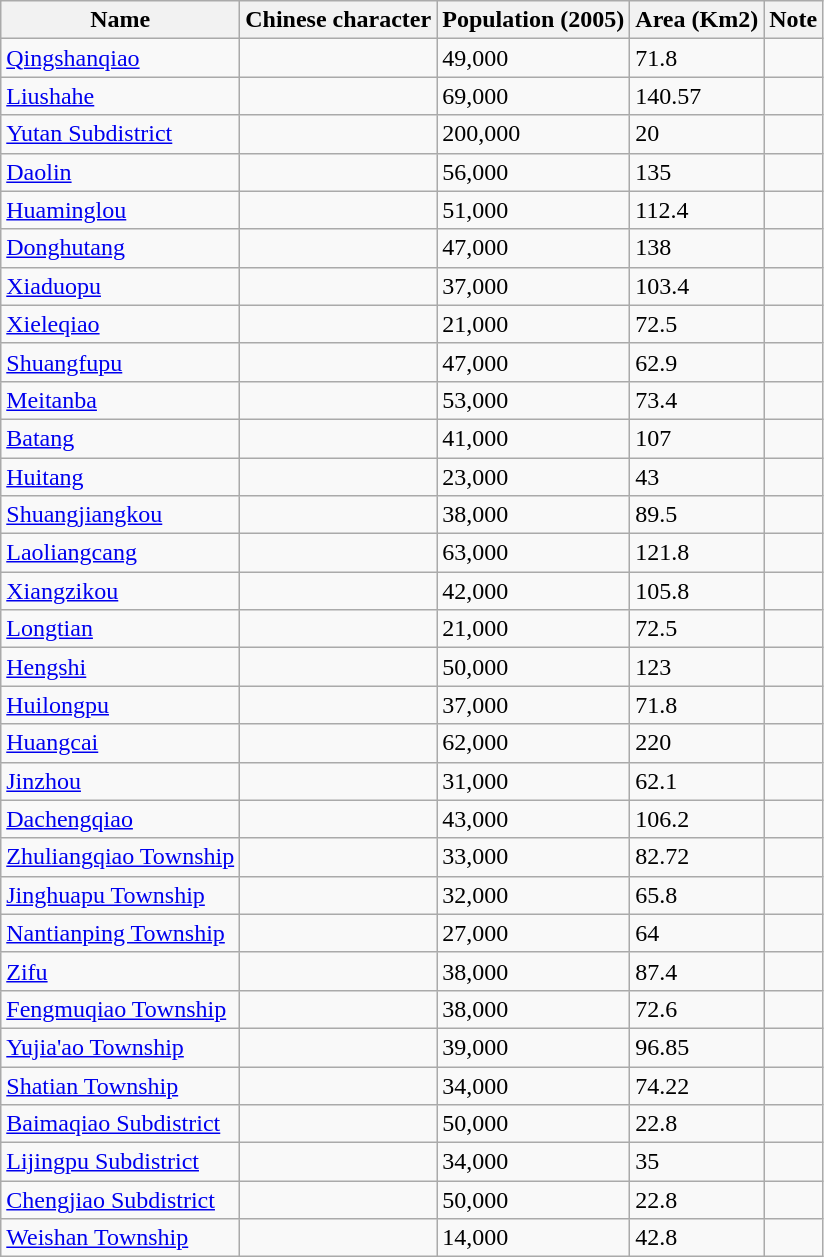<table class="wikitable">
<tr>
<th>Name</th>
<th>Chinese character</th>
<th>Population (2005)</th>
<th>Area (Km2)</th>
<th>Note</th>
</tr>
<tr>
<td><a href='#'>Qingshanqiao</a></td>
<td></td>
<td>49,000</td>
<td>71.8</td>
<td></td>
</tr>
<tr>
<td><a href='#'>Liushahe</a></td>
<td></td>
<td>69,000</td>
<td>140.57</td>
<td></td>
</tr>
<tr>
<td><a href='#'>Yutan Subdistrict</a></td>
<td></td>
<td>200,000</td>
<td>20</td>
<td></td>
</tr>
<tr>
<td><a href='#'>Daolin</a></td>
<td></td>
<td>56,000</td>
<td>135</td>
<td></td>
</tr>
<tr>
<td><a href='#'>Huaminglou</a></td>
<td></td>
<td>51,000</td>
<td>112.4</td>
<td></td>
</tr>
<tr>
<td><a href='#'>Donghutang</a></td>
<td></td>
<td>47,000</td>
<td>138</td>
<td></td>
</tr>
<tr>
<td><a href='#'>Xiaduopu</a></td>
<td></td>
<td>37,000</td>
<td>103.4</td>
<td></td>
</tr>
<tr>
<td><a href='#'>Xieleqiao</a></td>
<td></td>
<td>21,000</td>
<td>72.5</td>
<td></td>
</tr>
<tr>
<td><a href='#'>Shuangfupu</a></td>
<td></td>
<td>47,000</td>
<td>62.9</td>
<td></td>
</tr>
<tr>
<td><a href='#'>Meitanba</a></td>
<td></td>
<td>53,000</td>
<td>73.4</td>
<td></td>
</tr>
<tr>
<td><a href='#'>Batang</a></td>
<td></td>
<td>41,000</td>
<td>107</td>
<td></td>
</tr>
<tr>
<td><a href='#'>Huitang</a></td>
<td></td>
<td>23,000</td>
<td>43</td>
<td></td>
</tr>
<tr>
<td><a href='#'>Shuangjiangkou</a></td>
<td></td>
<td>38,000</td>
<td>89.5</td>
<td></td>
</tr>
<tr>
<td><a href='#'>Laoliangcang</a></td>
<td></td>
<td>63,000</td>
<td>121.8</td>
<td></td>
</tr>
<tr>
<td><a href='#'>Xiangzikou</a></td>
<td></td>
<td>42,000</td>
<td>105.8</td>
<td></td>
</tr>
<tr>
<td><a href='#'>Longtian</a></td>
<td></td>
<td>21,000</td>
<td>72.5</td>
<td></td>
</tr>
<tr>
<td><a href='#'>Hengshi</a></td>
<td></td>
<td>50,000</td>
<td>123</td>
<td></td>
</tr>
<tr>
<td><a href='#'>Huilongpu</a></td>
<td></td>
<td>37,000</td>
<td>71.8</td>
<td></td>
</tr>
<tr>
<td><a href='#'>Huangcai</a></td>
<td></td>
<td>62,000</td>
<td>220</td>
<td></td>
</tr>
<tr>
<td><a href='#'>Jinzhou</a></td>
<td></td>
<td>31,000</td>
<td>62.1</td>
<td></td>
</tr>
<tr>
<td><a href='#'>Dachengqiao</a></td>
<td></td>
<td>43,000</td>
<td>106.2</td>
<td></td>
</tr>
<tr>
<td><a href='#'>Zhuliangqiao Township</a></td>
<td></td>
<td>33,000</td>
<td>82.72</td>
<td></td>
</tr>
<tr>
<td><a href='#'>Jinghuapu Township</a></td>
<td></td>
<td>32,000</td>
<td>65.8</td>
<td></td>
</tr>
<tr>
<td><a href='#'>Nantianping Township</a></td>
<td></td>
<td>27,000</td>
<td>64</td>
<td></td>
</tr>
<tr>
<td><a href='#'>Zifu</a></td>
<td></td>
<td>38,000</td>
<td>87.4</td>
<td></td>
</tr>
<tr>
<td><a href='#'>Fengmuqiao Township</a></td>
<td></td>
<td>38,000</td>
<td>72.6</td>
<td></td>
</tr>
<tr>
<td><a href='#'>Yujia'ao Township</a></td>
<td></td>
<td>39,000</td>
<td>96.85</td>
<td></td>
</tr>
<tr>
<td><a href='#'>Shatian Township</a></td>
<td></td>
<td>34,000</td>
<td>74.22</td>
<td></td>
</tr>
<tr>
<td><a href='#'>Baimaqiao Subdistrict</a></td>
<td></td>
<td>50,000</td>
<td>22.8</td>
<td></td>
</tr>
<tr>
<td><a href='#'>Lijingpu Subdistrict</a></td>
<td></td>
<td>34,000</td>
<td>35</td>
<td></td>
</tr>
<tr>
<td><a href='#'>Chengjiao Subdistrict</a></td>
<td></td>
<td>50,000</td>
<td>22.8</td>
<td></td>
</tr>
<tr>
<td><a href='#'>Weishan Township</a></td>
<td></td>
<td>14,000</td>
<td>42.8</td>
<td></td>
</tr>
</table>
